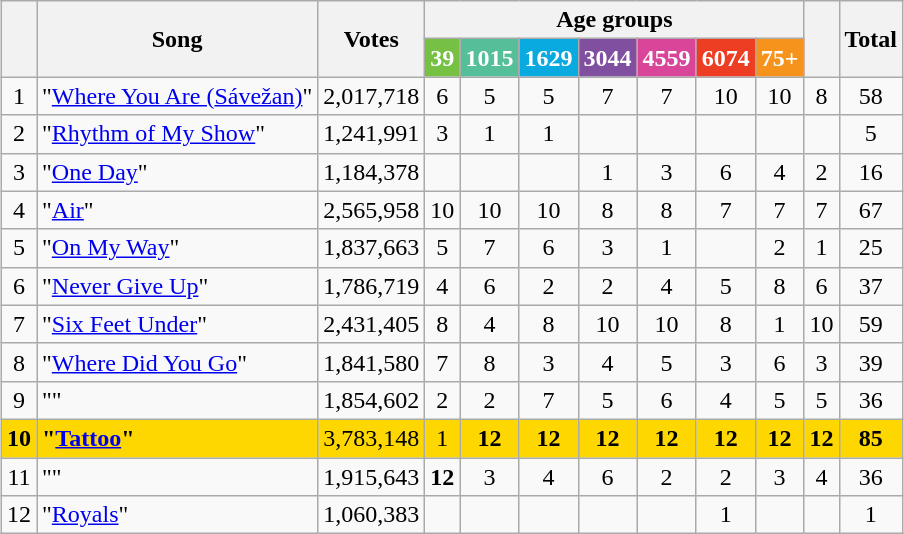<table class="wikitable" style="margin: 1em auto 1em auto; text-align:center;">
<tr>
<th rowspan="2"></th>
<th rowspan="2">Song</th>
<th rowspan="2">Votes</th>
<th colspan="7">Age groups</th>
<th rowspan="2"></th>
<th rowspan="2">Total</th>
</tr>
<tr>
<th style="background:#76C043;color:white;">39</th>
<th style="background:#55BF9A;color:white;">1015</th>
<th style="background:#09AAE0;color:white;">1629</th>
<th style="background:#804F9F;color:white;">3044</th>
<th style="background:#D94599;color:white;">4559</th>
<th style="background:#ED3E23;color:white;">6074</th>
<th style="background:#F6931D;color:white;">75+</th>
</tr>
<tr>
<td>1</td>
<td align="left">"<a href='#'>Where You Are (<span>Sávežan</span>)</a>"</td>
<td>2,017,718</td>
<td>6</td>
<td>5</td>
<td>5</td>
<td>7</td>
<td>7</td>
<td>10</td>
<td>10</td>
<td>8</td>
<td>58</td>
</tr>
<tr>
<td>2</td>
<td align="left">"<a href='#'>Rhythm of My Show</a>"</td>
<td>1,241,991</td>
<td>3</td>
<td>1</td>
<td>1</td>
<td></td>
<td></td>
<td></td>
<td></td>
<td></td>
<td>5</td>
</tr>
<tr>
<td>3</td>
<td align="left">"<a href='#'>One Day</a>"</td>
<td>1,184,378</td>
<td></td>
<td></td>
<td></td>
<td>1</td>
<td>3</td>
<td>6</td>
<td>4</td>
<td>2</td>
<td>16</td>
</tr>
<tr>
<td>4</td>
<td align="left">"<a href='#'>Air</a>"</td>
<td>2,565,958</td>
<td>10</td>
<td>10</td>
<td>10</td>
<td>8</td>
<td>8</td>
<td>7</td>
<td>7</td>
<td>7</td>
<td>67</td>
</tr>
<tr>
<td>5</td>
<td align="left">"<a href='#'>On My Way</a>"</td>
<td>1,837,663</td>
<td>5</td>
<td>7</td>
<td>6</td>
<td>3</td>
<td>1</td>
<td></td>
<td>2</td>
<td>1</td>
<td>25</td>
</tr>
<tr>
<td>6</td>
<td align="left">"<a href='#'>Never Give Up</a>"</td>
<td>1,786,719</td>
<td>4</td>
<td>6</td>
<td>2</td>
<td>2</td>
<td>4</td>
<td>5</td>
<td>8</td>
<td>6</td>
<td>37</td>
</tr>
<tr>
<td>7</td>
<td align="left">"<a href='#'>Six Feet Under</a>"</td>
<td>2,431,405</td>
<td>8</td>
<td>4</td>
<td>8</td>
<td>10</td>
<td>10</td>
<td>8</td>
<td>1</td>
<td>10</td>
<td>59</td>
</tr>
<tr>
<td>8</td>
<td align="left">"<a href='#'>Where Did You Go</a>"</td>
<td>1,841,580</td>
<td>7</td>
<td>8</td>
<td>3</td>
<td>4</td>
<td>5</td>
<td>3</td>
<td>6</td>
<td>3</td>
<td>39</td>
</tr>
<tr>
<td>9</td>
<td align="left">""</td>
<td>1,854,602</td>
<td>2</td>
<td>2</td>
<td>7</td>
<td>5</td>
<td>6</td>
<td>4</td>
<td>5</td>
<td>5</td>
<td>36</td>
</tr>
<tr style="background:gold;">
<td><strong>10</strong></td>
<td align="left"><strong>"<a href='#'>Tattoo</a>"</strong></td>
<td>3,783,148</td>
<td>1</td>
<td><strong>12</strong></td>
<td><strong>12</strong></td>
<td><strong>12</strong></td>
<td><strong>12</strong></td>
<td><strong>12</strong></td>
<td><strong>12</strong></td>
<td><strong>12</strong></td>
<td><strong>85</strong></td>
</tr>
<tr>
<td>11</td>
<td align="left">""</td>
<td>1,915,643</td>
<td><strong>12</strong></td>
<td>3</td>
<td>4</td>
<td>6</td>
<td>2</td>
<td>2</td>
<td>3</td>
<td>4</td>
<td>36</td>
</tr>
<tr>
<td>12</td>
<td align="left">"<a href='#'>Royals</a>"</td>
<td>1,060,383</td>
<td></td>
<td></td>
<td></td>
<td></td>
<td></td>
<td>1</td>
<td></td>
<td></td>
<td>1</td>
</tr>
</table>
